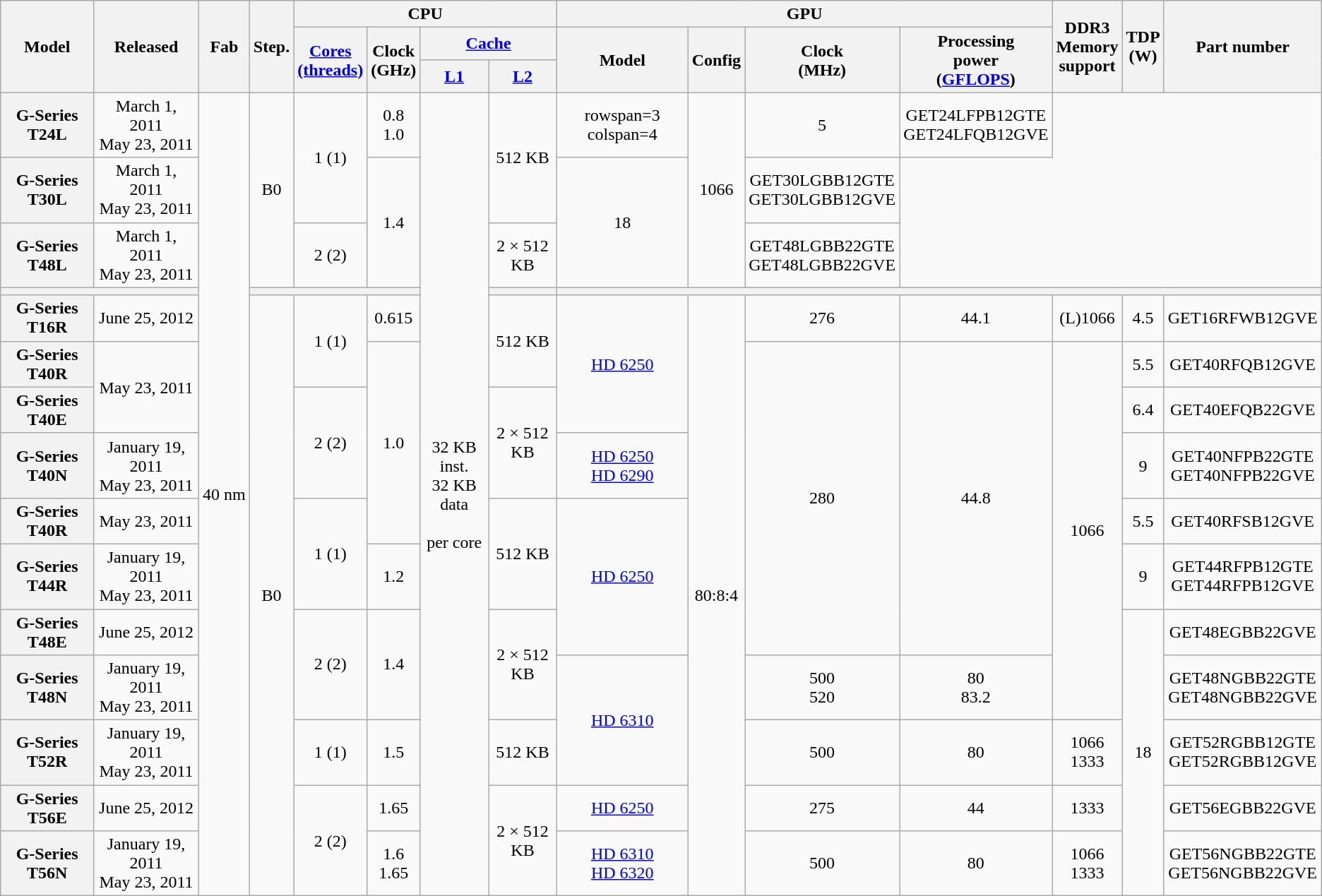<table class="wikitable sortable sort-under" style="text-align: center">
<tr>
<th rowspan=3>Model</th>
<th rowspan=3>Released</th>
<th rowspan=3>Fab</th>
<th rowspan=3>Step.</th>
<th colspan="4">CPU</th>
<th colspan=4>GPU</th>
<th rowspan=3>DDR3<br>Memory<br>support</th>
<th rowspan=3>TDP<br>(W)</th>
<th rowspan=3>Part number</th>
</tr>
<tr>
<th rowspan=2><a href='#'>Cores</a><br><a href='#'>(threads)</a></th>
<th rowspan=2>Clock<br>(GHz)</th>
<th colspan="2"><a href='#'>Cache</a></th>
<th rowspan=2>Model</th>
<th rowspan=2>Config</th>
<th rowspan=2>Clock<br>(MHz)</th>
<th rowspan=2>Processing<br>power<br>(<a href='#'>GFLOPS</a>)</th>
</tr>
<tr>
<th><a href='#'>L1</a></th>
<th><a href='#'>L2</a></th>
</tr>
<tr>
<th>G-Series T24L</th>
<td>March 1, 2011<br>May 23, 2011</td>
<td rowspan=15>40 nm</td>
<td rowspan=3>B0</td>
<td rowspan="2">1 (1)</td>
<td>0.8<br>1.0</td>
<td rowspan=15>32 KB inst.<br>32 KB data<br><br>per core</td>
<td rowspan=2>512 KB</td>
<td>rowspan=3 colspan=4 </td>
<td rowspan=3>1066</td>
<td>5</td>
<td>GET24LFPB12GTE<br>GET24LFQB12GVE</td>
</tr>
<tr>
<th>G-Series T30L</th>
<td>March 1, 2011<br>May 23, 2011</td>
<td rowspan=2>1.4</td>
<td rowspan=2>18</td>
<td>GET30LGBB12GTE<br>GET30LGBB12GVE</td>
</tr>
<tr>
<th>G-Series T48L</th>
<td>March 1, 2011<br>May 23, 2011</td>
<td>2 (2)</td>
<td>2 × 512 KB</td>
<td>GET48LGBB22GTE<br>GET48LGBB22GVE</td>
</tr>
<tr>
<th colspan="2"></th>
<th colspan="3"></th>
<th></th>
<th colspan="7"></th>
</tr>
<tr>
<th>G-Series T16R</th>
<td>June 25, 2012</td>
<td rowspan=11>B0</td>
<td rowspan=2>1 (1)</td>
<td>0.615</td>
<td rowspan=2>512 KB</td>
<td rowspan=3><a href='#'>HD 6250</a></td>
<td rowspan=11>80:8:4</td>
<td>276</td>
<td>44.1</td>
<td>(L)1066</td>
<td>4.5</td>
<td>GET16RFWB12GVE</td>
</tr>
<tr>
<th>G-Series T40R</th>
<td rowspan=2>May 23, 2011</td>
<td rowspan=4>1.0</td>
<td rowspan=6>280</td>
<td rowspan=6>44.8</td>
<td rowspan=7>1066</td>
<td>5.5</td>
<td>GET40RFQB12GVE</td>
</tr>
<tr>
<th>G-Series T40E</th>
<td rowspan=2>2 (2)</td>
<td rowspan=2>2 × 512 KB</td>
<td>6.4</td>
<td>GET40EFQB22GVE</td>
</tr>
<tr>
<th>G-Series T40N</th>
<td>January 19, 2011<br>May 23, 2011</td>
<td><a href='#'>HD 6250</a><br><a href='#'>HD 6290</a></td>
<td>9</td>
<td>GET40NFPB22GTE<br>GET40NFPB22GVE</td>
</tr>
<tr>
<th>G-Series T40R</th>
<td>May 23, 2011</td>
<td rowspan=2>1 (1)</td>
<td rowspan=2>512 KB</td>
<td rowspan=3><a href='#'>HD 6250</a></td>
<td>5.5</td>
<td>GET40RFSB12GVE</td>
</tr>
<tr>
<th>G-Series T44R</th>
<td>January 19, 2011<br>May 23, 2011</td>
<td>1.2</td>
<td>9</td>
<td>GET44RFPB12GTE<br>GET44RFPB12GVE</td>
</tr>
<tr>
<th>G-Series T48E</th>
<td>June 25, 2012</td>
<td rowspan=2>2 (2)</td>
<td rowspan=2>1.4</td>
<td rowspan=2>2 × 512 KB</td>
<td rowspan=5>18</td>
<td>GET48EGBB22GVE</td>
</tr>
<tr>
<th>G-Series T48N</th>
<td>January 19, 2011<br> May 23, 2011</td>
<td rowspan=2><a href='#'>HD 6310</a></td>
<td>500<br>520</td>
<td>80<br> 83.2</td>
<td>GET48NGBB22GTE<br>GET48NGBB22GVE</td>
</tr>
<tr>
<th>G-Series T52R</th>
<td>January 19, 2011<br> May 23, 2011</td>
<td>1 (1)</td>
<td>1.5</td>
<td>512 KB</td>
<td>500</td>
<td>80</td>
<td>1066<br> 1333</td>
<td>GET52RGBB12GTE<br>GET52RGBB12GVE</td>
</tr>
<tr>
<th>G-Series T56E</th>
<td>June 25, 2012</td>
<td rowspan=2>2 (2)</td>
<td>1.65</td>
<td rowspan=2>2 × 512 KB</td>
<td><a href='#'>HD 6250</a></td>
<td>275</td>
<td>44</td>
<td>1333</td>
<td>GET56EGBB22GVE</td>
</tr>
<tr>
<th>G-Series T56N</th>
<td>January 19, 2011<br> May 23, 2011</td>
<td>1.6<br> 1.65</td>
<td><a href='#'>HD 6310</a><br><a href='#'>HD 6320</a></td>
<td>500</td>
<td>80</td>
<td>1066<br>1333</td>
<td>GET56NGBB22GTE<br>GET56NGBB22GVE</td>
</tr>
</table>
